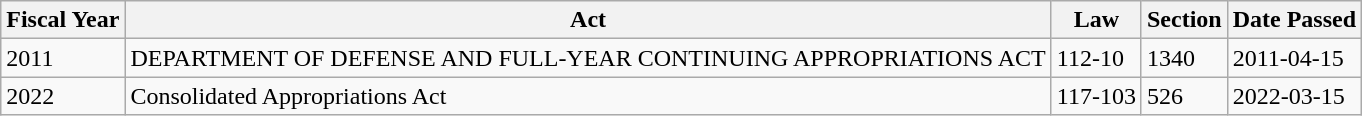<table class="wikitable">
<tr>
<th>Fiscal Year</th>
<th>Act</th>
<th>Law</th>
<th>Section</th>
<th>Date Passed</th>
</tr>
<tr>
<td>2011</td>
<td>DEPARTMENT OF DEFENSE AND FULL-YEAR CONTINUING APPROPRIATIONS ACT</td>
<td>112-10</td>
<td>1340</td>
<td>2011-04-15</td>
</tr>
<tr>
<td>2022</td>
<td>Consolidated Appropriations Act</td>
<td>117-103</td>
<td>526</td>
<td>2022-03-15</td>
</tr>
</table>
